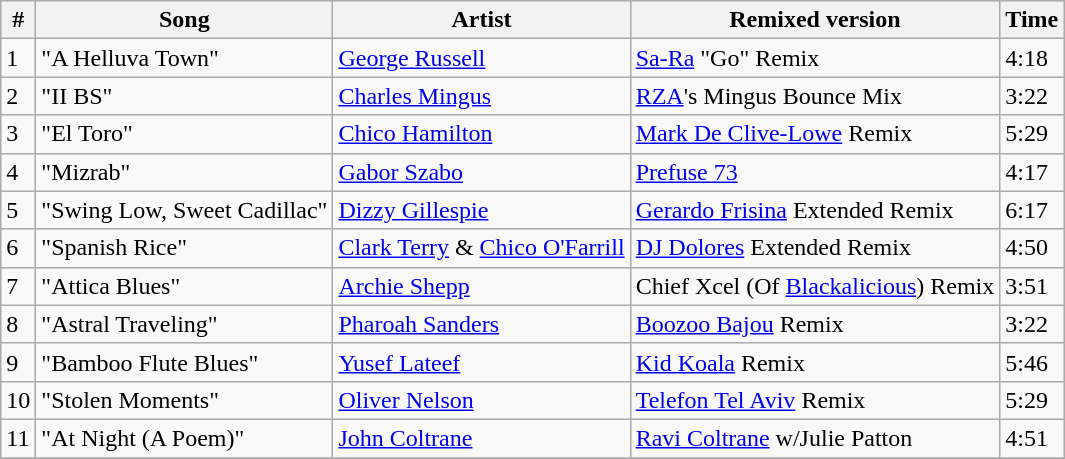<table class="wikitable">
<tr>
<th><strong>#</strong></th>
<th><strong>Song</strong></th>
<th><strong>Artist</strong></th>
<th><strong>Remixed version</strong></th>
<th><strong>Time</strong></th>
</tr>
<tr>
<td>1</td>
<td>"A Helluva Town"</td>
<td><a href='#'>George Russell</a></td>
<td><a href='#'>Sa-Ra</a> "Go" Remix</td>
<td>4:18</td>
</tr>
<tr>
<td>2</td>
<td>"II BS"</td>
<td><a href='#'>Charles Mingus</a></td>
<td><a href='#'>RZA</a>'s Mingus Bounce Mix</td>
<td>3:22</td>
</tr>
<tr>
<td>3</td>
<td>"El Toro"</td>
<td><a href='#'>Chico Hamilton</a></td>
<td><a href='#'>Mark De Clive-Lowe</a> Remix</td>
<td>5:29</td>
</tr>
<tr>
<td>4</td>
<td>"Mizrab"</td>
<td><a href='#'>Gabor Szabo</a></td>
<td><a href='#'>Prefuse 73</a></td>
<td>4:17</td>
</tr>
<tr>
<td>5</td>
<td>"Swing Low, Sweet Cadillac"</td>
<td><a href='#'>Dizzy Gillespie</a></td>
<td><a href='#'>Gerardo Frisina</a> Extended Remix</td>
<td>6:17</td>
</tr>
<tr>
<td>6</td>
<td>"Spanish Rice"</td>
<td><a href='#'>Clark Terry</a> & <a href='#'>Chico O'Farrill</a></td>
<td><a href='#'>DJ Dolores</a> Extended Remix</td>
<td>4:50</td>
</tr>
<tr>
<td>7</td>
<td>"Attica Blues"</td>
<td><a href='#'>Archie Shepp</a></td>
<td>Chief Xcel (Of <a href='#'>Blackalicious</a>) Remix</td>
<td>3:51</td>
</tr>
<tr>
<td>8</td>
<td>"Astral Traveling"</td>
<td><a href='#'>Pharoah Sanders</a></td>
<td><a href='#'>Boozoo Bajou</a> Remix</td>
<td>3:22</td>
</tr>
<tr>
<td>9</td>
<td>"Bamboo Flute Blues"</td>
<td><a href='#'>Yusef Lateef</a></td>
<td><a href='#'>Kid Koala</a> Remix</td>
<td>5:46</td>
</tr>
<tr>
<td>10</td>
<td>"Stolen Moments"</td>
<td><a href='#'>Oliver Nelson</a></td>
<td><a href='#'>Telefon Tel Aviv</a> Remix</td>
<td>5:29</td>
</tr>
<tr>
<td>11</td>
<td>"At Night (A Poem)"</td>
<td><a href='#'>John Coltrane</a></td>
<td><a href='#'>Ravi Coltrane</a> w/Julie Patton</td>
<td>4:51</td>
</tr>
<tr>
</tr>
</table>
